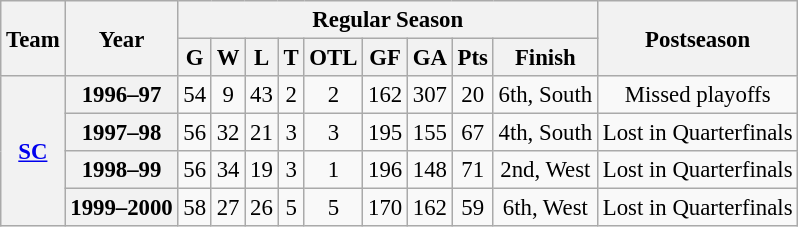<table class="wikitable" style="font-size: 95%; text-align:center;">
<tr>
<th rowspan="2">Team</th>
<th rowspan="2">Year</th>
<th colspan="9">Regular Season</th>
<th rowspan="2">Postseason</th>
</tr>
<tr>
<th>G</th>
<th>W</th>
<th>L</th>
<th>T</th>
<th>OTL</th>
<th>GF</th>
<th>GA</th>
<th>Pts</th>
<th>Finish</th>
</tr>
<tr>
<th rowspan="4"><a href='#'>SC</a></th>
<th>1996–97</th>
<td>54</td>
<td>9</td>
<td>43</td>
<td>2</td>
<td>2</td>
<td>162</td>
<td>307</td>
<td>20</td>
<td>6th, South</td>
<td>Missed playoffs</td>
</tr>
<tr>
<th>1997–98</th>
<td>56</td>
<td>32</td>
<td>21</td>
<td>3</td>
<td>3</td>
<td>195</td>
<td>155</td>
<td>67</td>
<td>4th, South</td>
<td>Lost in Quarterfinals</td>
</tr>
<tr>
<th>1998–99</th>
<td>56</td>
<td>34</td>
<td>19</td>
<td>3</td>
<td>1</td>
<td>196</td>
<td>148</td>
<td>71</td>
<td>2nd, West</td>
<td>Lost in Quarterfinals</td>
</tr>
<tr>
<th>1999–2000</th>
<td>58</td>
<td>27</td>
<td>26</td>
<td>5</td>
<td>5</td>
<td>170</td>
<td>162</td>
<td>59</td>
<td>6th, West</td>
<td>Lost in Quarterfinals</td>
</tr>
</table>
